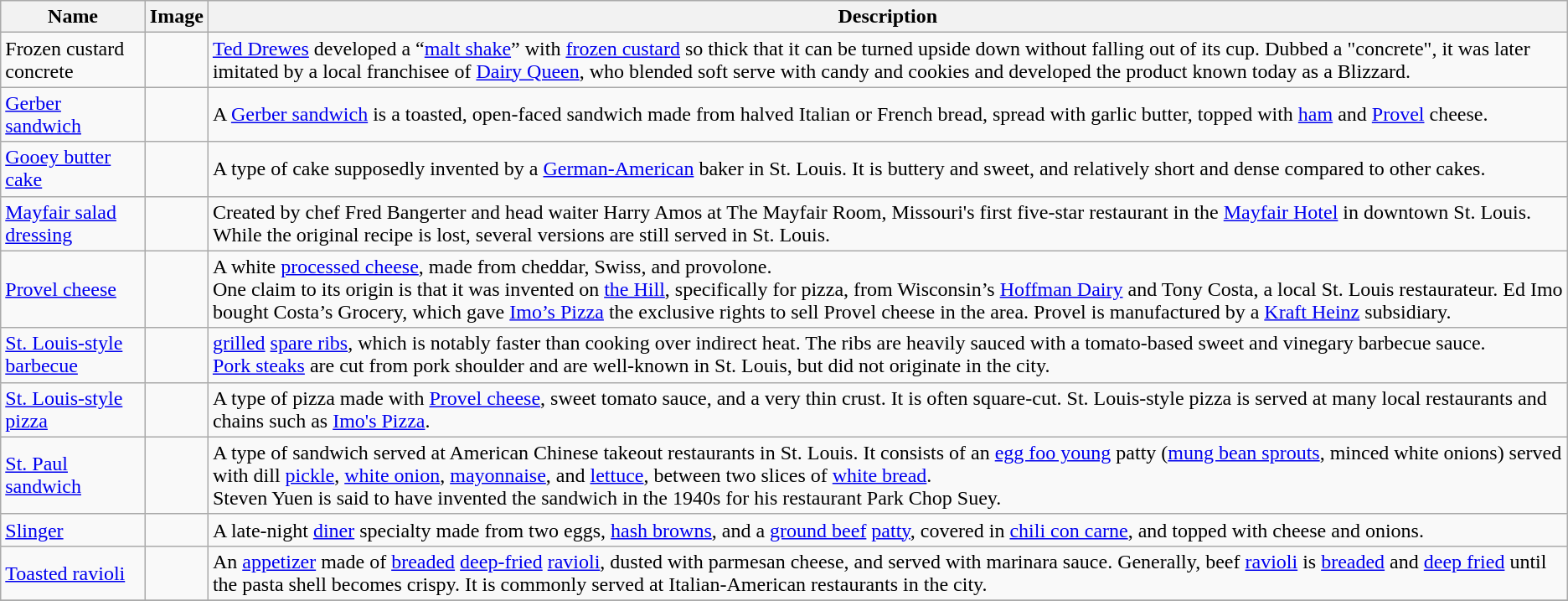<table class="wikitable collapsible">
<tr>
<th>Name</th>
<th>Image</th>
<th>Description</th>
</tr>
<tr>
<td>Frozen custard concrete</td>
<td></td>
<td><a href='#'>Ted Drewes</a> developed a “<a href='#'>malt shake</a>” with <a href='#'>frozen custard</a> so thick that it can be turned upside down without falling out of its cup. Dubbed a "concrete", it was later imitated by a local franchisee of <a href='#'>Dairy Queen</a>, who blended soft serve with candy and cookies and developed the product known today as a Blizzard.</td>
</tr>
<tr>
<td><a href='#'>Gerber sandwich</a></td>
<td></td>
<td>A <a href='#'>Gerber sandwich</a> is a toasted, open-faced sandwich made from halved Italian or French bread, spread with garlic butter, topped with <a href='#'>ham</a> and <a href='#'>Provel</a> cheese.</td>
</tr>
<tr>
<td><a href='#'>Gooey butter cake</a></td>
<td></td>
<td>A type of cake supposedly invented by a <a href='#'>German-American</a> baker in St. Louis. It is buttery and sweet, and relatively short and dense compared to other cakes.</td>
</tr>
<tr>
<td><a href='#'>Mayfair salad dressing</a></td>
<td></td>
<td>Created by chef Fred Bangerter and head waiter Harry Amos at The Mayfair Room, Missouri's first five-star restaurant in the <a href='#'>Mayfair Hotel</a> in downtown St. Louis. While the original recipe is lost, several versions are still served in St. Louis.</td>
</tr>
<tr>
<td><a href='#'>Provel cheese</a></td>
<td></td>
<td>A white <a href='#'>processed cheese</a>, made from cheddar, Swiss, and provolone.<br>One claim to its origin is that it was invented on <a href='#'>the Hill</a>, specifically for pizza, from Wisconsin’s <a href='#'>Hoffman Dairy</a> and Tony Costa, a local St. Louis restaurateur. Ed Imo bought Costa’s Grocery, which gave <a href='#'>Imo’s Pizza</a> the exclusive rights to sell Provel cheese in the area. Provel is manufactured by a <a href='#'>Kraft Heinz</a> subsidiary.</td>
</tr>
<tr>
<td><a href='#'>St. Louis-style barbecue</a></td>
<td></td>
<td><a href='#'>grilled</a> <a href='#'>spare ribs</a>, which is notably faster than cooking over indirect heat. The ribs are heavily sauced with a tomato-based sweet and vinegary barbecue sauce.<br><a href='#'>Pork steaks</a> are cut from pork shoulder and are well-known in St. Louis, but did not originate in the city.</td>
</tr>
<tr>
<td><a href='#'>St. Louis-style pizza</a></td>
<td></td>
<td>A type of pizza made with <a href='#'>Provel cheese</a>, sweet tomato sauce, and a very thin crust. It is often square-cut. St. Louis-style pizza is served at many local restaurants and chains such as <a href='#'>Imo's Pizza</a>.</td>
</tr>
<tr>
<td><a href='#'>St. Paul sandwich</a></td>
<td></td>
<td>A type of sandwich served at American Chinese takeout restaurants in St. Louis. It consists of an <a href='#'>egg foo young</a> patty (<a href='#'>mung bean sprouts</a>, minced white onions) served with dill <a href='#'>pickle</a>, <a href='#'>white onion</a>, <a href='#'>mayonnaise</a>, and <a href='#'>lettuce</a>, between two slices of <a href='#'>white bread</a>.<br>Steven Yuen is said to have invented the sandwich in the 1940s for his restaurant Park Chop Suey.</td>
</tr>
<tr>
<td><a href='#'>Slinger</a></td>
<td></td>
<td>A late-night <a href='#'>diner</a> specialty made from two eggs, <a href='#'>hash browns</a>, and a <a href='#'>ground beef</a> <a href='#'>patty</a>, covered in <a href='#'>chili con carne</a>, and topped with cheese and onions.</td>
</tr>
<tr>
<td><a href='#'>Toasted ravioli</a></td>
<td></td>
<td>An <a href='#'>appetizer</a> made of <a href='#'>breaded</a> <a href='#'>deep-fried</a> <a href='#'>ravioli</a>, dusted with parmesan cheese, and served with marinara sauce. Generally, beef <a href='#'>ravioli</a> is <a href='#'>breaded</a> and <a href='#'>deep fried</a> until the pasta shell becomes crispy. It is commonly served at Italian-American restaurants in the city.</td>
</tr>
<tr>
</tr>
</table>
